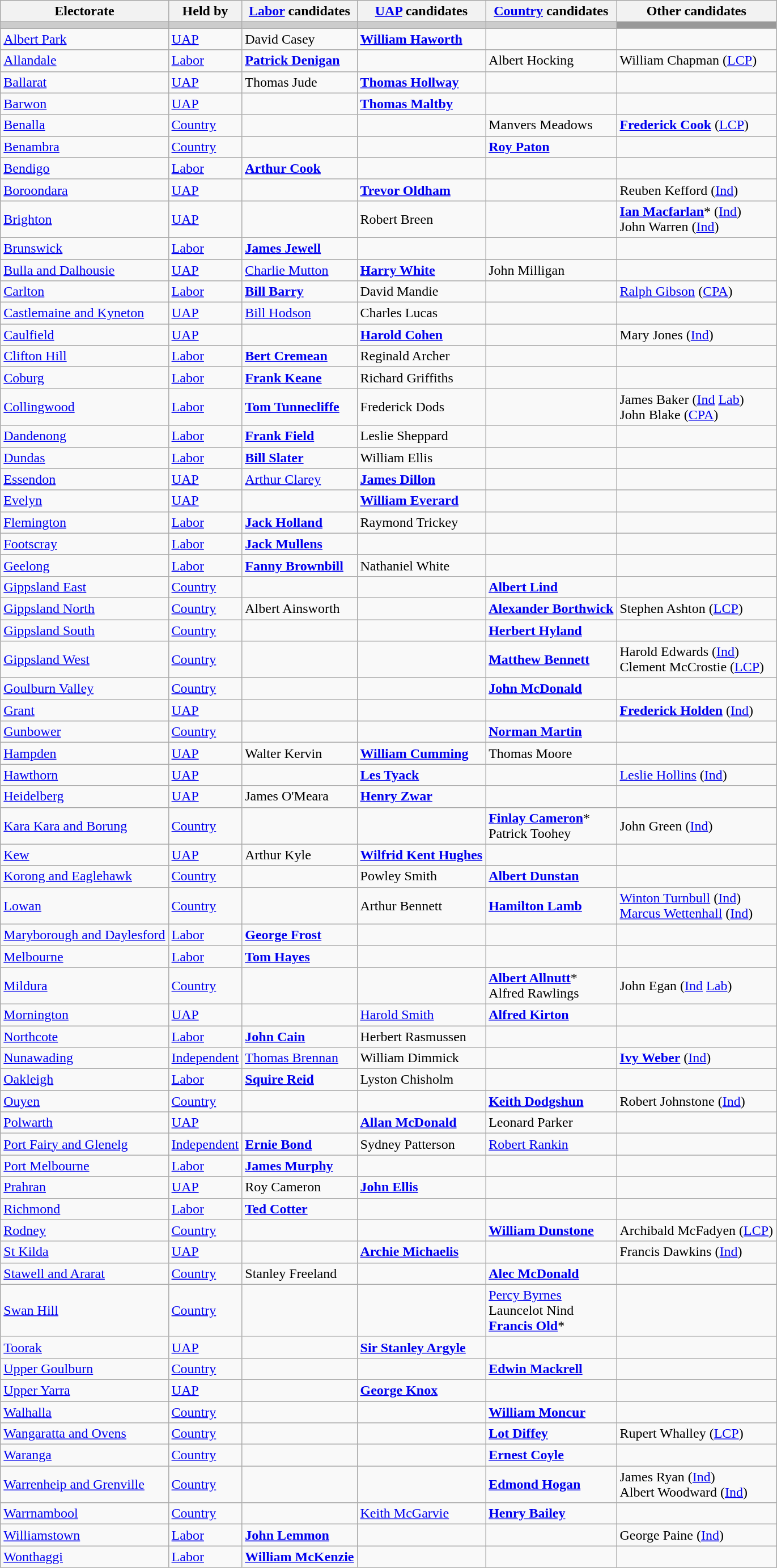<table class="wikitable">
<tr>
<th>Electorate</th>
<th>Held by</th>
<th><a href='#'>Labor</a> candidates</th>
<th><a href='#'>UAP</a> candidates</th>
<th><a href='#'>Country</a> candidates</th>
<th>Other candidates</th>
</tr>
<tr bgcolor="#cccccc">
<td></td>
<td></td>
<td></td>
<td></td>
<td></td>
<td bgcolor="#999999"></td>
</tr>
<tr>
<td><a href='#'>Albert Park</a></td>
<td><a href='#'>UAP</a></td>
<td>David Casey</td>
<td><strong><a href='#'>William Haworth</a></strong></td>
<td></td>
<td></td>
</tr>
<tr>
<td><a href='#'>Allandale</a></td>
<td><a href='#'>Labor</a></td>
<td><strong><a href='#'>Patrick Denigan</a></strong></td>
<td></td>
<td>Albert Hocking</td>
<td>William Chapman (<a href='#'>LCP</a>)</td>
</tr>
<tr>
<td><a href='#'>Ballarat</a></td>
<td><a href='#'>UAP</a></td>
<td>Thomas Jude</td>
<td><strong><a href='#'>Thomas Hollway</a></strong></td>
<td></td>
<td></td>
</tr>
<tr>
<td><a href='#'>Barwon</a></td>
<td><a href='#'>UAP</a></td>
<td></td>
<td><strong><a href='#'>Thomas Maltby</a></strong></td>
<td></td>
<td></td>
</tr>
<tr>
<td><a href='#'>Benalla</a></td>
<td><a href='#'>Country</a></td>
<td></td>
<td></td>
<td>Manvers Meadows</td>
<td><strong><a href='#'>Frederick Cook</a></strong> (<a href='#'>LCP</a>)</td>
</tr>
<tr>
<td><a href='#'>Benambra</a></td>
<td><a href='#'>Country</a></td>
<td></td>
<td></td>
<td><strong><a href='#'>Roy Paton</a></strong></td>
<td></td>
</tr>
<tr>
<td><a href='#'>Bendigo</a></td>
<td><a href='#'>Labor</a></td>
<td><strong><a href='#'>Arthur Cook</a></strong></td>
<td></td>
<td></td>
<td></td>
</tr>
<tr>
<td><a href='#'>Boroondara</a></td>
<td><a href='#'>UAP</a></td>
<td></td>
<td><strong><a href='#'>Trevor Oldham</a></strong></td>
<td></td>
<td>Reuben Kefford (<a href='#'>Ind</a>)</td>
</tr>
<tr>
<td><a href='#'>Brighton</a></td>
<td><a href='#'>UAP</a></td>
<td></td>
<td>Robert Breen</td>
<td></td>
<td><strong><a href='#'>Ian Macfarlan</a></strong>* (<a href='#'>Ind</a>) <br> John Warren (<a href='#'>Ind</a>)</td>
</tr>
<tr>
<td><a href='#'>Brunswick</a></td>
<td><a href='#'>Labor</a></td>
<td><strong><a href='#'>James Jewell</a></strong></td>
<td></td>
<td></td>
<td></td>
</tr>
<tr>
<td><a href='#'>Bulla and Dalhousie</a></td>
<td><a href='#'>UAP</a></td>
<td><a href='#'>Charlie Mutton</a></td>
<td><strong><a href='#'>Harry White</a></strong></td>
<td>John Milligan</td>
<td></td>
</tr>
<tr>
<td><a href='#'>Carlton</a></td>
<td><a href='#'>Labor</a></td>
<td><strong><a href='#'>Bill Barry</a></strong></td>
<td>David Mandie</td>
<td></td>
<td><a href='#'>Ralph Gibson</a> (<a href='#'>CPA</a>)</td>
</tr>
<tr>
<td><a href='#'>Castlemaine and Kyneton</a></td>
<td><a href='#'>UAP</a></td>
<td><a href='#'>Bill Hodson</a></td>
<td>Charles Lucas</td>
<td></td>
<td></td>
</tr>
<tr>
<td><a href='#'>Caulfield</a></td>
<td><a href='#'>UAP</a></td>
<td></td>
<td><strong><a href='#'>Harold Cohen</a></strong></td>
<td></td>
<td>Mary Jones (<a href='#'>Ind</a>)</td>
</tr>
<tr>
<td><a href='#'>Clifton Hill</a></td>
<td><a href='#'>Labor</a></td>
<td><strong><a href='#'>Bert Cremean</a></strong></td>
<td>Reginald Archer</td>
<td></td>
<td></td>
</tr>
<tr>
<td><a href='#'>Coburg</a></td>
<td><a href='#'>Labor</a></td>
<td><strong><a href='#'>Frank Keane</a></strong></td>
<td>Richard Griffiths</td>
<td></td>
<td></td>
</tr>
<tr>
<td><a href='#'>Collingwood</a></td>
<td><a href='#'>Labor</a></td>
<td><strong><a href='#'>Tom Tunnecliffe</a></strong></td>
<td>Frederick Dods</td>
<td></td>
<td>James Baker (<a href='#'>Ind</a> <a href='#'>Lab</a>) <br> John Blake (<a href='#'>CPA</a>)</td>
</tr>
<tr>
<td><a href='#'>Dandenong</a></td>
<td><a href='#'>Labor</a></td>
<td><strong><a href='#'>Frank Field</a></strong></td>
<td>Leslie Sheppard</td>
<td></td>
<td></td>
</tr>
<tr>
<td><a href='#'>Dundas</a></td>
<td><a href='#'>Labor</a></td>
<td><strong><a href='#'>Bill Slater</a></strong></td>
<td>William Ellis</td>
<td></td>
<td></td>
</tr>
<tr>
<td><a href='#'>Essendon</a></td>
<td><a href='#'>UAP</a></td>
<td><a href='#'>Arthur Clarey</a></td>
<td><strong><a href='#'>James Dillon</a></strong></td>
<td></td>
<td></td>
</tr>
<tr>
<td><a href='#'>Evelyn</a></td>
<td><a href='#'>UAP</a></td>
<td></td>
<td><strong><a href='#'>William Everard</a></strong></td>
<td></td>
<td></td>
</tr>
<tr>
<td><a href='#'>Flemington</a></td>
<td><a href='#'>Labor</a></td>
<td><strong><a href='#'>Jack Holland</a></strong></td>
<td>Raymond Trickey</td>
<td></td>
<td></td>
</tr>
<tr>
<td><a href='#'>Footscray</a></td>
<td><a href='#'>Labor</a></td>
<td><strong><a href='#'>Jack Mullens</a></strong></td>
<td></td>
<td></td>
<td></td>
</tr>
<tr>
<td><a href='#'>Geelong</a></td>
<td><a href='#'>Labor</a></td>
<td><strong><a href='#'>Fanny Brownbill</a></strong></td>
<td>Nathaniel White</td>
<td></td>
<td></td>
</tr>
<tr>
<td><a href='#'>Gippsland East</a></td>
<td><a href='#'>Country</a></td>
<td></td>
<td></td>
<td><strong><a href='#'>Albert Lind</a></strong></td>
<td></td>
</tr>
<tr>
<td><a href='#'>Gippsland North</a></td>
<td><a href='#'>Country</a></td>
<td>Albert Ainsworth</td>
<td></td>
<td><strong><a href='#'>Alexander Borthwick</a></strong></td>
<td>Stephen Ashton (<a href='#'>LCP</a>)</td>
</tr>
<tr>
<td><a href='#'>Gippsland South</a></td>
<td><a href='#'>Country</a></td>
<td></td>
<td></td>
<td><strong><a href='#'>Herbert Hyland</a></strong></td>
<td></td>
</tr>
<tr>
<td><a href='#'>Gippsland West</a></td>
<td><a href='#'>Country</a></td>
<td></td>
<td></td>
<td><strong><a href='#'>Matthew Bennett</a></strong></td>
<td>Harold Edwards (<a href='#'>Ind</a>) <br> Clement McCrostie (<a href='#'>LCP</a>)</td>
</tr>
<tr>
<td><a href='#'>Goulburn Valley</a></td>
<td><a href='#'>Country</a></td>
<td></td>
<td></td>
<td><strong><a href='#'>John McDonald</a></strong></td>
<td></td>
</tr>
<tr>
<td><a href='#'>Grant</a></td>
<td><a href='#'>UAP</a></td>
<td></td>
<td></td>
<td></td>
<td><strong><a href='#'>Frederick Holden</a></strong> (<a href='#'>Ind</a>)</td>
</tr>
<tr>
<td><a href='#'>Gunbower</a></td>
<td><a href='#'>Country</a></td>
<td></td>
<td></td>
<td><strong><a href='#'>Norman Martin</a></strong></td>
<td></td>
</tr>
<tr>
<td><a href='#'>Hampden</a></td>
<td><a href='#'>UAP</a></td>
<td>Walter Kervin</td>
<td><strong><a href='#'>William Cumming</a></strong></td>
<td>Thomas Moore</td>
<td></td>
</tr>
<tr>
<td><a href='#'>Hawthorn</a></td>
<td><a href='#'>UAP</a></td>
<td></td>
<td><strong><a href='#'>Les Tyack</a></strong></td>
<td></td>
<td><a href='#'>Leslie Hollins</a> (<a href='#'>Ind</a>)</td>
</tr>
<tr>
<td><a href='#'>Heidelberg</a></td>
<td><a href='#'>UAP</a></td>
<td>James O'Meara</td>
<td><strong><a href='#'>Henry Zwar</a></strong></td>
<td></td>
<td></td>
</tr>
<tr>
<td><a href='#'>Kara Kara and Borung</a></td>
<td><a href='#'>Country</a></td>
<td></td>
<td></td>
<td><strong><a href='#'>Finlay Cameron</a></strong>* <br> Patrick Toohey</td>
<td>John Green (<a href='#'>Ind</a>)</td>
</tr>
<tr>
<td><a href='#'>Kew</a></td>
<td><a href='#'>UAP</a></td>
<td>Arthur Kyle</td>
<td><strong><a href='#'>Wilfrid Kent Hughes</a></strong></td>
<td></td>
<td></td>
</tr>
<tr>
<td><a href='#'>Korong and Eaglehawk</a></td>
<td><a href='#'>Country</a></td>
<td></td>
<td>Powley Smith</td>
<td><strong><a href='#'>Albert Dunstan</a></strong></td>
<td></td>
</tr>
<tr>
<td><a href='#'>Lowan</a></td>
<td><a href='#'>Country</a></td>
<td></td>
<td>Arthur Bennett</td>
<td><strong><a href='#'>Hamilton Lamb</a></strong></td>
<td><a href='#'>Winton Turnbull</a> (<a href='#'>Ind</a>) <br> <a href='#'>Marcus Wettenhall</a> (<a href='#'>Ind</a>)</td>
</tr>
<tr>
<td><a href='#'>Maryborough and Daylesford</a></td>
<td><a href='#'>Labor</a></td>
<td><strong><a href='#'>George Frost</a></strong></td>
<td></td>
<td></td>
<td></td>
</tr>
<tr>
<td><a href='#'>Melbourne</a></td>
<td><a href='#'>Labor</a></td>
<td><strong><a href='#'>Tom Hayes</a></strong></td>
<td></td>
<td></td>
<td></td>
</tr>
<tr>
<td><a href='#'>Mildura</a></td>
<td><a href='#'>Country</a></td>
<td></td>
<td></td>
<td><strong><a href='#'>Albert Allnutt</a></strong>* <br> Alfred Rawlings</td>
<td>John Egan (<a href='#'>Ind</a> <a href='#'>Lab</a>)</td>
</tr>
<tr>
<td><a href='#'>Mornington</a></td>
<td><a href='#'>UAP</a></td>
<td></td>
<td><a href='#'>Harold Smith</a></td>
<td><strong><a href='#'>Alfred Kirton</a></strong></td>
<td></td>
</tr>
<tr>
<td><a href='#'>Northcote</a></td>
<td><a href='#'>Labor</a></td>
<td><strong><a href='#'>John Cain</a></strong></td>
<td>Herbert Rasmussen</td>
<td></td>
<td></td>
</tr>
<tr>
<td><a href='#'>Nunawading</a></td>
<td><a href='#'>Independent</a></td>
<td><a href='#'>Thomas Brennan</a></td>
<td>William Dimmick</td>
<td></td>
<td><strong><a href='#'>Ivy Weber</a></strong> (<a href='#'>Ind</a>)</td>
</tr>
<tr>
<td><a href='#'>Oakleigh</a></td>
<td><a href='#'>Labor</a></td>
<td><strong><a href='#'>Squire Reid</a></strong></td>
<td>Lyston Chisholm</td>
<td></td>
<td></td>
</tr>
<tr>
<td><a href='#'>Ouyen</a></td>
<td><a href='#'>Country</a></td>
<td></td>
<td></td>
<td><strong><a href='#'>Keith Dodgshun</a></strong></td>
<td>Robert Johnstone (<a href='#'>Ind</a>)</td>
</tr>
<tr>
<td><a href='#'>Polwarth</a></td>
<td><a href='#'>UAP</a></td>
<td></td>
<td><strong><a href='#'>Allan McDonald</a></strong></td>
<td>Leonard Parker</td>
<td></td>
</tr>
<tr>
<td><a href='#'>Port Fairy and Glenelg</a></td>
<td><a href='#'>Independent</a></td>
<td><strong><a href='#'>Ernie Bond</a></strong></td>
<td>Sydney Patterson</td>
<td><a href='#'>Robert Rankin</a></td>
<td></td>
</tr>
<tr>
<td><a href='#'>Port Melbourne</a></td>
<td><a href='#'>Labor</a></td>
<td><strong><a href='#'>James Murphy</a></strong></td>
<td></td>
<td></td>
<td></td>
</tr>
<tr>
<td><a href='#'>Prahran</a></td>
<td><a href='#'>UAP</a></td>
<td>Roy Cameron</td>
<td><strong><a href='#'>John Ellis</a></strong></td>
<td></td>
<td></td>
</tr>
<tr>
<td><a href='#'>Richmond</a></td>
<td><a href='#'>Labor</a></td>
<td><strong><a href='#'>Ted Cotter</a></strong></td>
<td></td>
<td></td>
<td></td>
</tr>
<tr>
<td><a href='#'>Rodney</a></td>
<td><a href='#'>Country</a></td>
<td></td>
<td></td>
<td><strong><a href='#'>William Dunstone</a></strong></td>
<td>Archibald McFadyen (<a href='#'>LCP</a>)</td>
</tr>
<tr>
<td><a href='#'>St Kilda</a></td>
<td><a href='#'>UAP</a></td>
<td></td>
<td><strong><a href='#'>Archie Michaelis</a></strong></td>
<td></td>
<td>Francis Dawkins (<a href='#'>Ind</a>)</td>
</tr>
<tr>
<td><a href='#'>Stawell and Ararat</a></td>
<td><a href='#'>Country</a></td>
<td>Stanley Freeland</td>
<td></td>
<td><strong><a href='#'>Alec McDonald</a></strong></td>
<td></td>
</tr>
<tr>
<td><a href='#'>Swan Hill</a></td>
<td><a href='#'>Country</a></td>
<td></td>
<td></td>
<td><a href='#'>Percy Byrnes</a> <br> Launcelot Nind <br> <strong><a href='#'>Francis Old</a></strong>*</td>
<td></td>
</tr>
<tr>
<td><a href='#'>Toorak</a></td>
<td><a href='#'>UAP</a></td>
<td></td>
<td><strong><a href='#'>Sir Stanley Argyle</a></strong></td>
<td></td>
<td></td>
</tr>
<tr>
<td><a href='#'>Upper Goulburn</a></td>
<td><a href='#'>Country</a></td>
<td></td>
<td></td>
<td><strong><a href='#'>Edwin Mackrell</a></strong></td>
<td></td>
</tr>
<tr>
<td><a href='#'>Upper Yarra</a></td>
<td><a href='#'>UAP</a></td>
<td></td>
<td><strong><a href='#'>George Knox</a></strong></td>
<td></td>
<td></td>
</tr>
<tr>
<td><a href='#'>Walhalla</a></td>
<td><a href='#'>Country</a></td>
<td></td>
<td></td>
<td><strong><a href='#'>William Moncur</a></strong></td>
<td></td>
</tr>
<tr>
<td><a href='#'>Wangaratta and Ovens</a></td>
<td><a href='#'>Country</a></td>
<td></td>
<td></td>
<td><strong><a href='#'>Lot Diffey</a></strong></td>
<td>Rupert Whalley (<a href='#'>LCP</a>)</td>
</tr>
<tr>
<td><a href='#'>Waranga</a></td>
<td><a href='#'>Country</a></td>
<td></td>
<td></td>
<td><strong><a href='#'>Ernest Coyle</a></strong></td>
<td></td>
</tr>
<tr>
<td><a href='#'>Warrenheip and Grenville</a></td>
<td><a href='#'>Country</a></td>
<td></td>
<td></td>
<td><strong><a href='#'>Edmond Hogan</a></strong></td>
<td>James Ryan (<a href='#'>Ind</a>) <br> Albert Woodward (<a href='#'>Ind</a>)</td>
</tr>
<tr>
<td><a href='#'>Warrnambool</a></td>
<td><a href='#'>Country</a></td>
<td></td>
<td><a href='#'>Keith McGarvie</a></td>
<td><strong><a href='#'>Henry Bailey</a></strong></td>
<td></td>
</tr>
<tr>
<td><a href='#'>Williamstown</a></td>
<td><a href='#'>Labor</a></td>
<td><strong><a href='#'>John Lemmon</a></strong></td>
<td></td>
<td></td>
<td>George Paine (<a href='#'>Ind</a>)</td>
</tr>
<tr>
<td><a href='#'>Wonthaggi</a></td>
<td><a href='#'>Labor</a></td>
<td><strong><a href='#'>William McKenzie</a></strong></td>
<td></td>
<td></td>
<td></td>
</tr>
</table>
